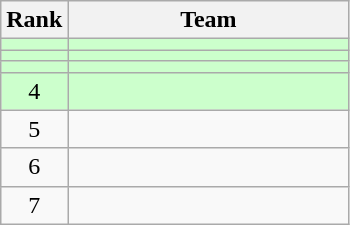<table class=wikitable style="text-align:center;">
<tr>
<th>Rank</th>
<th width=180>Team</th>
</tr>
<tr bgcolor=#CCFFCC>
<td></td>
<td align=left></td>
</tr>
<tr bgcolor=#CCFFCC>
<td></td>
<td align=left></td>
</tr>
<tr bgcolor=#CCFFCC>
<td></td>
<td align=left></td>
</tr>
<tr bgcolor=#CCFFCC>
<td>4</td>
<td align=left></td>
</tr>
<tr>
<td>5</td>
<td align=left></td>
</tr>
<tr>
<td>6</td>
<td align=left></td>
</tr>
<tr>
<td>7</td>
<td align=left></td>
</tr>
</table>
